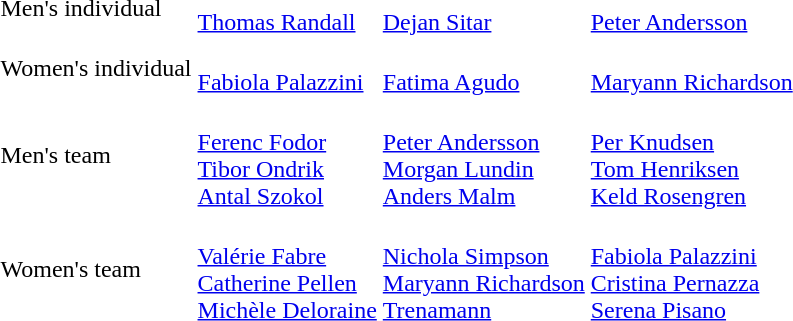<table>
<tr>
<td>Men's individual</td>
<td> <br> <a href='#'>Thomas Randall</a></td>
<td> <br> <a href='#'>Dejan Sitar</a></td>
<td> <br> <a href='#'>Peter Andersson</a></td>
</tr>
<tr>
<td>Women's individual</td>
<td> <br> <a href='#'>Fabiola Palazzini</a></td>
<td> <br> <a href='#'>Fatima Agudo</a></td>
<td> <br>  <a href='#'>Maryann Richardson</a></td>
</tr>
<tr>
<td>Men's team</td>
<td> <br> <a href='#'>Ferenc Fodor</a> <br> <a href='#'>Tibor Ondrik</a> <br> <a href='#'>Antal Szokol</a></td>
<td> <br> <a href='#'>Peter Andersson</a> <br> <a href='#'>Morgan Lundin</a> <br> <a href='#'>Anders Malm</a></td>
<td> <br> <a href='#'>Per Knudsen</a> <br> <a href='#'>Tom Henriksen</a> <br> <a href='#'>Keld Rosengren</a></td>
</tr>
<tr>
<td>Women's team</td>
<td> <br> <a href='#'>Valérie Fabre</a> <br> <a href='#'>Catherine Pellen</a> <br> <a href='#'>Michèle Deloraine</a></td>
<td> <br> <a href='#'>Nichola Simpson</a> <br> <a href='#'>Maryann Richardson</a> <br> <a href='#'>Trenamann</a></td>
<td> <br> <a href='#'>Fabiola Palazzini</a> <br> <a href='#'>Cristina Pernazza</a> <br> <a href='#'>Serena Pisano</a></td>
</tr>
</table>
